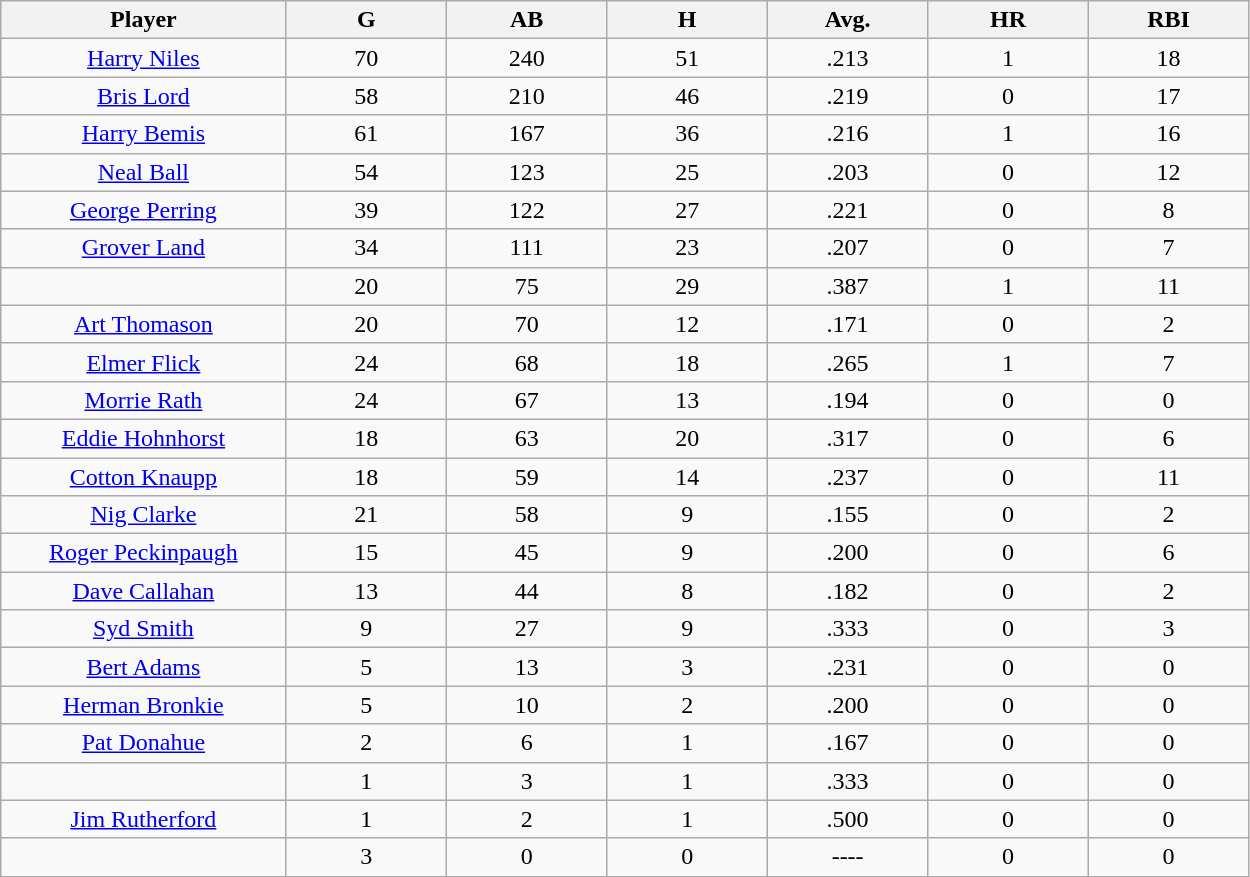<table class="wikitable sortable">
<tr>
<th bgcolor="#DDDDFF" width="16%">Player</th>
<th bgcolor="#DDDDFF" width="9%">G</th>
<th bgcolor="#DDDDFF" width="9%">AB</th>
<th bgcolor="#DDDDFF" width="9%">H</th>
<th bgcolor="#DDDDFF" width="9%">Avg.</th>
<th bgcolor="#DDDDFF" width="9%">HR</th>
<th bgcolor="#DDDDFF" width="9%">RBI</th>
</tr>
<tr align="center">
<td><a href='#'>Harry Niles</a></td>
<td>70</td>
<td>240</td>
<td>51</td>
<td>.213</td>
<td>1</td>
<td>18</td>
</tr>
<tr align=center>
<td><a href='#'>Bris Lord</a></td>
<td>58</td>
<td>210</td>
<td>46</td>
<td>.219</td>
<td>0</td>
<td>17</td>
</tr>
<tr align=center>
<td><a href='#'>Harry Bemis</a></td>
<td>61</td>
<td>167</td>
<td>36</td>
<td>.216</td>
<td>1</td>
<td>16</td>
</tr>
<tr align=center>
<td><a href='#'>Neal Ball</a></td>
<td>54</td>
<td>123</td>
<td>25</td>
<td>.203</td>
<td>0</td>
<td>12</td>
</tr>
<tr align=center>
<td><a href='#'>George Perring</a></td>
<td>39</td>
<td>122</td>
<td>27</td>
<td>.221</td>
<td>0</td>
<td>8</td>
</tr>
<tr align=center>
<td><a href='#'>Grover Land</a></td>
<td>34</td>
<td>111</td>
<td>23</td>
<td>.207</td>
<td>0</td>
<td>7</td>
</tr>
<tr align=center>
<td></td>
<td>20</td>
<td>75</td>
<td>29</td>
<td>.387</td>
<td>1</td>
<td>11</td>
</tr>
<tr align="center">
<td><a href='#'>Art Thomason</a></td>
<td>20</td>
<td>70</td>
<td>12</td>
<td>.171</td>
<td>0</td>
<td>2</td>
</tr>
<tr align=center>
<td><a href='#'>Elmer Flick</a></td>
<td>24</td>
<td>68</td>
<td>18</td>
<td>.265</td>
<td>1</td>
<td>7</td>
</tr>
<tr align=center>
<td><a href='#'>Morrie Rath</a></td>
<td>24</td>
<td>67</td>
<td>13</td>
<td>.194</td>
<td>0</td>
<td>0</td>
</tr>
<tr align=center>
<td><a href='#'>Eddie Hohnhorst</a></td>
<td>18</td>
<td>63</td>
<td>20</td>
<td>.317</td>
<td>0</td>
<td>6</td>
</tr>
<tr align=center>
<td><a href='#'>Cotton Knaupp</a></td>
<td>18</td>
<td>59</td>
<td>14</td>
<td>.237</td>
<td>0</td>
<td>11</td>
</tr>
<tr align=center>
<td><a href='#'>Nig Clarke</a></td>
<td>21</td>
<td>58</td>
<td>9</td>
<td>.155</td>
<td>0</td>
<td>2</td>
</tr>
<tr align=center>
<td><a href='#'>Roger Peckinpaugh</a></td>
<td>15</td>
<td>45</td>
<td>9</td>
<td>.200</td>
<td>0</td>
<td>6</td>
</tr>
<tr align=center>
<td><a href='#'>Dave Callahan</a></td>
<td>13</td>
<td>44</td>
<td>8</td>
<td>.182</td>
<td>0</td>
<td>2</td>
</tr>
<tr align=center>
<td><a href='#'>Syd Smith</a></td>
<td>9</td>
<td>27</td>
<td>9</td>
<td>.333</td>
<td>0</td>
<td>3</td>
</tr>
<tr align=center>
<td><a href='#'>Bert Adams</a></td>
<td>5</td>
<td>13</td>
<td>3</td>
<td>.231</td>
<td>0</td>
<td>0</td>
</tr>
<tr align=center>
<td><a href='#'>Herman Bronkie</a></td>
<td>5</td>
<td>10</td>
<td>2</td>
<td>.200</td>
<td>0</td>
<td>0</td>
</tr>
<tr align=center>
<td><a href='#'>Pat Donahue</a></td>
<td>2</td>
<td>6</td>
<td>1</td>
<td>.167</td>
<td>0</td>
<td>0</td>
</tr>
<tr align=center>
<td></td>
<td>1</td>
<td>3</td>
<td>1</td>
<td>.333</td>
<td>0</td>
<td>0</td>
</tr>
<tr align="center">
<td><a href='#'>Jim Rutherford</a></td>
<td>1</td>
<td>2</td>
<td>1</td>
<td>.500</td>
<td>0</td>
<td>0</td>
</tr>
<tr align=center>
<td></td>
<td>3</td>
<td>0</td>
<td>0</td>
<td>----</td>
<td>0</td>
<td>0</td>
</tr>
</table>
